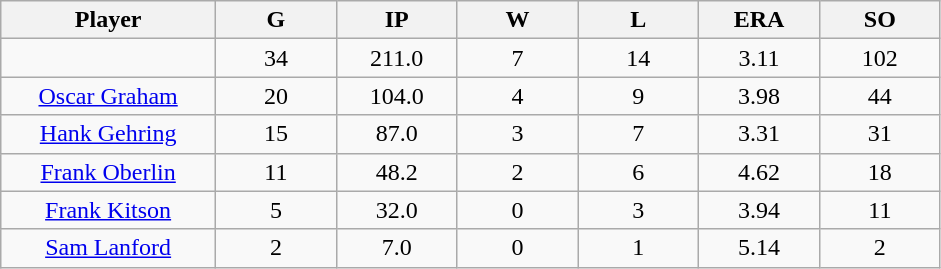<table class="wikitable sortable">
<tr>
<th bgcolor="#DDDDFF" width="16%">Player</th>
<th bgcolor="#DDDDFF" width="9%">G</th>
<th bgcolor="#DDDDFF" width="9%">IP</th>
<th bgcolor="#DDDDFF" width="9%">W</th>
<th bgcolor="#DDDDFF" width="9%">L</th>
<th bgcolor="#DDDDFF" width="9%">ERA</th>
<th bgcolor="#DDDDFF" width="9%">SO</th>
</tr>
<tr align="center">
<td></td>
<td>34</td>
<td>211.0</td>
<td>7</td>
<td>14</td>
<td>3.11</td>
<td>102</td>
</tr>
<tr align="center">
<td><a href='#'>Oscar Graham</a></td>
<td>20</td>
<td>104.0</td>
<td>4</td>
<td>9</td>
<td>3.98</td>
<td>44</td>
</tr>
<tr align=center>
<td><a href='#'>Hank Gehring</a></td>
<td>15</td>
<td>87.0</td>
<td>3</td>
<td>7</td>
<td>3.31</td>
<td>31</td>
</tr>
<tr align=center>
<td><a href='#'>Frank Oberlin</a></td>
<td>11</td>
<td>48.2</td>
<td>2</td>
<td>6</td>
<td>4.62</td>
<td>18</td>
</tr>
<tr align=center>
<td><a href='#'>Frank Kitson</a></td>
<td>5</td>
<td>32.0</td>
<td>0</td>
<td>3</td>
<td>3.94</td>
<td>11</td>
</tr>
<tr align=center>
<td><a href='#'>Sam Lanford</a></td>
<td>2</td>
<td>7.0</td>
<td>0</td>
<td>1</td>
<td>5.14</td>
<td>2</td>
</tr>
</table>
